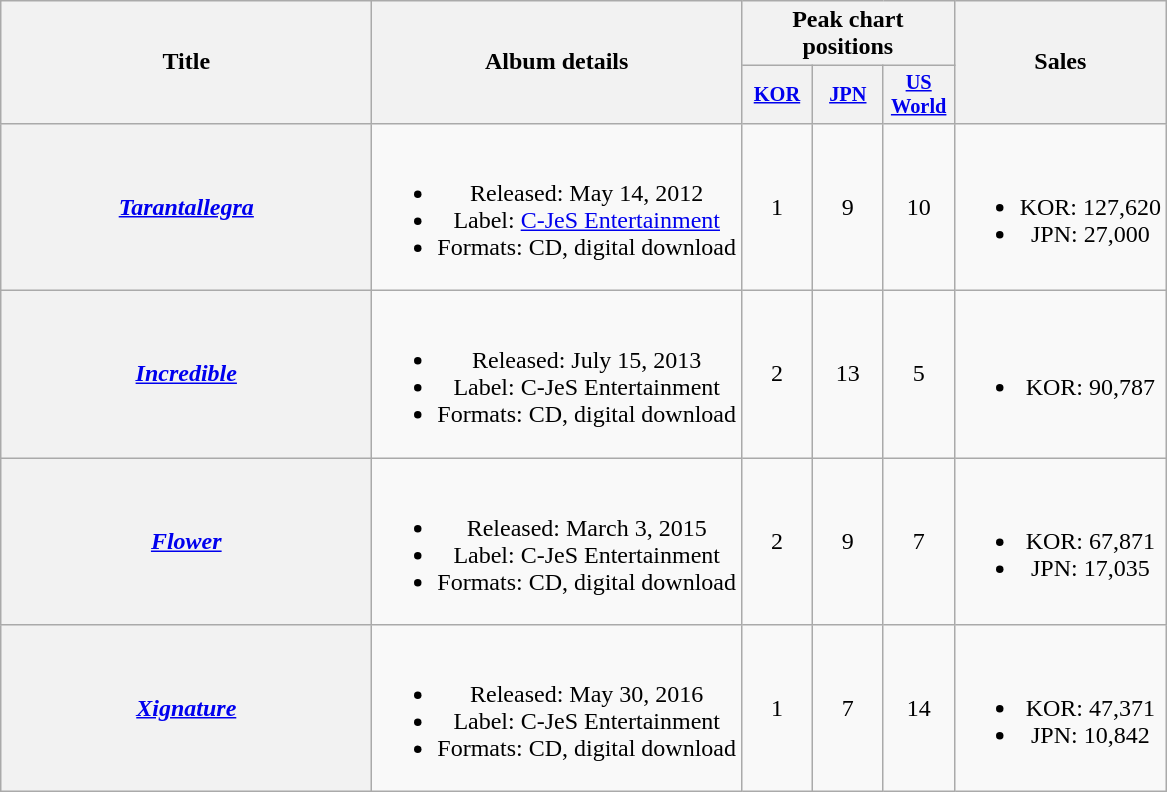<table class="wikitable plainrowheaders" style="text-align:center;">
<tr>
<th scope="col" rowspan="2" style="width:15em;">Title</th>
<th scope="col" rowspan="2">Album details</th>
<th colspan="3" scope="col">Peak chart positions</th>
<th scope="col" rowspan="2">Sales</th>
</tr>
<tr>
<th scope="col" style="width:3em;font-size:85%;"><a href='#'>KOR</a><br></th>
<th scope="col" style="width:3em;font-size:85%;"><a href='#'>JPN</a><br></th>
<th scope="col" style="width:3em;font-size:85%;"><a href='#'>US<br>World</a><br></th>
</tr>
<tr>
<th scope="row"><em><a href='#'>Tarantallegra</a></em></th>
<td><br><ul><li>Released: May 14, 2012</li><li>Label: <a href='#'>C-JeS Entertainment</a></li><li>Formats: CD, digital download</li></ul></td>
<td>1</td>
<td>9</td>
<td>10</td>
<td><br><ul><li>KOR: 127,620</li><li>JPN: 27,000</li></ul></td>
</tr>
<tr>
<th scope="row"><em><a href='#'>Incredible</a></em></th>
<td><br><ul><li>Released: July 15, 2013</li><li>Label: C-JeS Entertainment</li><li>Formats: CD, digital download</li></ul></td>
<td>2</td>
<td>13</td>
<td>5</td>
<td><br><ul><li>KOR: 90,787</li></ul></td>
</tr>
<tr>
<th scope="row"><em><a href='#'>Flower</a></em></th>
<td><br><ul><li>Released: March 3, 2015</li><li>Label: C-JeS Entertainment</li><li>Formats: CD, digital download</li></ul></td>
<td>2</td>
<td>9</td>
<td>7</td>
<td><br><ul><li>KOR: 67,871</li><li>JPN: 17,035</li></ul></td>
</tr>
<tr>
<th scope="row"><em><a href='#'>Xignature</a></em></th>
<td><br><ul><li>Released: May 30, 2016</li><li>Label: C-JeS Entertainment</li><li>Formats: CD, digital download</li></ul></td>
<td>1</td>
<td>7</td>
<td>14</td>
<td><br><ul><li>KOR: 47,371</li><li>JPN: 10,842</li></ul></td>
</tr>
</table>
